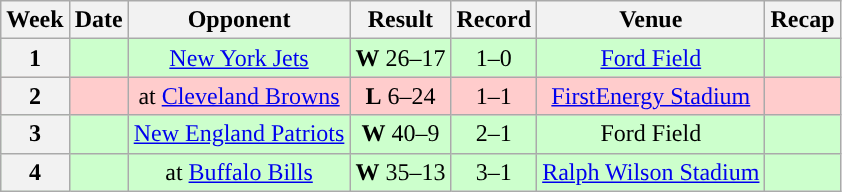<table class="wikitable" style="text-align:center">
<tr>
<th>Week</th>
<th>Date</th>
<th>Opponent</th>
<th>Result</th>
<th>Record</th>
<th>Venue</th>
<th>Recap</th>
</tr>
<tr style="background:#cfc">
<th>1</th>
<td></td>
<td><a href='#'>New York Jets</a></td>
<td><strong>W</strong> 26–17</td>
<td>1–0</td>
<td><a href='#'>Ford Field</a></td>
<td></td>
</tr>
<tr style="background:#fcc">
<th>2</th>
<td></td>
<td>at <a href='#'>Cleveland Browns</a></td>
<td><strong>L</strong> 6–24</td>
<td>1–1</td>
<td><a href='#'>FirstEnergy Stadium</a></td>
<td></td>
</tr>
<tr style="background:#cfc">
<th>3</th>
<td></td>
<td><a href='#'>New England Patriots</a></td>
<td><strong>W</strong> 40–9</td>
<td>2–1</td>
<td>Ford Field</td>
<td></td>
</tr>
<tr style="background:#cfc">
<th>4</th>
<td></td>
<td>at <a href='#'>Buffalo Bills</a></td>
<td><strong>W</strong> 35–13</td>
<td>3–1</td>
<td><a href='#'>Ralph Wilson Stadium</a></td>
<td></td>
</tr>
</table>
